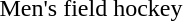<table>
<tr>
<td>Men's field hockey</td>
<td></td>
<td></td>
<td></td>
</tr>
</table>
